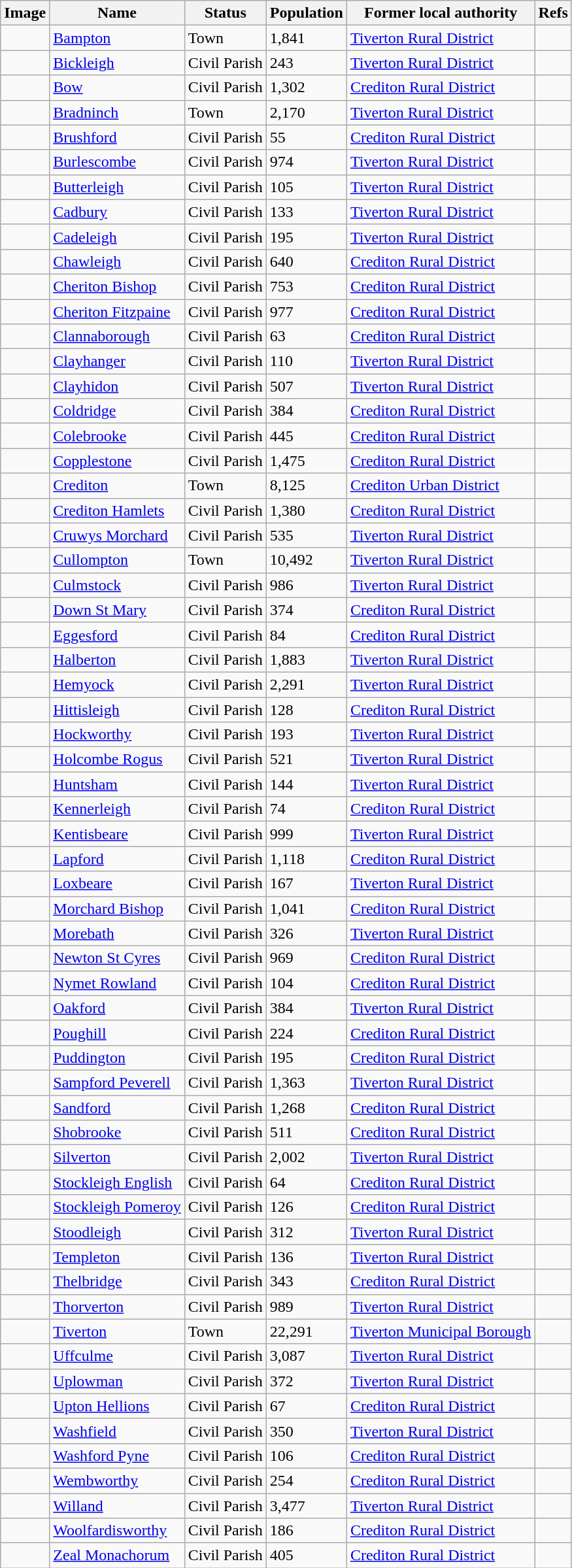<table class="wikitable sortable">
<tr>
<th class="unsortable">Image</th>
<th>Name</th>
<th>Status</th>
<th>Population </th>
<th>Former local authority</th>
<th class="unsortable">Refs</th>
</tr>
<tr>
<td></td>
<td><a href='#'>Bampton</a></td>
<td>Town</td>
<td>1,841</td>
<td><a href='#'>Tiverton Rural District</a></td>
<td></td>
</tr>
<tr>
<td></td>
<td><a href='#'>Bickleigh</a></td>
<td>Civil Parish</td>
<td>243</td>
<td><a href='#'>Tiverton Rural District</a></td>
<td></td>
</tr>
<tr>
<td></td>
<td><a href='#'>Bow</a></td>
<td>Civil Parish</td>
<td>1,302</td>
<td><a href='#'>Crediton Rural District</a></td>
<td></td>
</tr>
<tr>
<td></td>
<td><a href='#'>Bradninch</a></td>
<td>Town</td>
<td>2,170</td>
<td><a href='#'>Tiverton Rural District</a></td>
<td></td>
</tr>
<tr>
<td></td>
<td><a href='#'>Brushford</a></td>
<td>Civil Parish</td>
<td>55</td>
<td><a href='#'>Crediton Rural District</a></td>
<td></td>
</tr>
<tr>
<td></td>
<td><a href='#'>Burlescombe</a></td>
<td>Civil Parish</td>
<td>974</td>
<td><a href='#'>Tiverton Rural District</a></td>
<td></td>
</tr>
<tr>
<td></td>
<td><a href='#'>Butterleigh</a></td>
<td>Civil Parish</td>
<td>105</td>
<td><a href='#'>Tiverton Rural District</a></td>
<td></td>
</tr>
<tr>
<td></td>
<td><a href='#'>Cadbury</a></td>
<td>Civil Parish</td>
<td>133</td>
<td><a href='#'>Tiverton Rural District</a></td>
<td></td>
</tr>
<tr>
<td></td>
<td><a href='#'>Cadeleigh</a></td>
<td>Civil Parish</td>
<td>195</td>
<td><a href='#'>Tiverton Rural District</a></td>
<td></td>
</tr>
<tr>
<td></td>
<td><a href='#'>Chawleigh</a></td>
<td>Civil Parish</td>
<td>640</td>
<td><a href='#'>Crediton Rural District</a></td>
<td></td>
</tr>
<tr>
<td></td>
<td><a href='#'>Cheriton Bishop</a></td>
<td>Civil Parish</td>
<td>753</td>
<td><a href='#'>Crediton Rural District</a></td>
<td></td>
</tr>
<tr>
<td></td>
<td><a href='#'>Cheriton Fitzpaine</a></td>
<td>Civil Parish</td>
<td>977</td>
<td><a href='#'>Crediton Rural District</a></td>
<td></td>
</tr>
<tr>
<td></td>
<td><a href='#'>Clannaborough</a></td>
<td>Civil Parish</td>
<td>63</td>
<td><a href='#'>Crediton Rural District</a></td>
<td></td>
</tr>
<tr>
<td></td>
<td><a href='#'>Clayhanger</a></td>
<td>Civil Parish</td>
<td>110</td>
<td><a href='#'>Tiverton Rural District</a></td>
<td></td>
</tr>
<tr>
<td></td>
<td><a href='#'>Clayhidon</a></td>
<td>Civil Parish</td>
<td>507</td>
<td><a href='#'>Tiverton Rural District</a></td>
<td></td>
</tr>
<tr>
<td></td>
<td><a href='#'>Coldridge</a></td>
<td>Civil Parish</td>
<td>384</td>
<td><a href='#'>Crediton Rural District</a></td>
<td></td>
</tr>
<tr>
<td></td>
<td><a href='#'>Colebrooke</a></td>
<td>Civil Parish</td>
<td>445</td>
<td><a href='#'>Crediton Rural District</a></td>
<td></td>
</tr>
<tr>
<td></td>
<td><a href='#'>Copplestone</a></td>
<td>Civil Parish</td>
<td>1,475</td>
<td><a href='#'>Crediton Rural District</a></td>
<td></td>
</tr>
<tr>
<td></td>
<td><a href='#'>Crediton</a></td>
<td>Town</td>
<td>8,125</td>
<td><a href='#'>Crediton Urban District</a></td>
<td></td>
</tr>
<tr>
<td></td>
<td><a href='#'>Crediton Hamlets</a></td>
<td>Civil Parish</td>
<td>1,380</td>
<td><a href='#'>Crediton Rural District</a></td>
<td></td>
</tr>
<tr>
<td></td>
<td><a href='#'>Cruwys Morchard</a></td>
<td>Civil Parish</td>
<td>535</td>
<td><a href='#'>Tiverton Rural District</a></td>
<td></td>
</tr>
<tr>
<td></td>
<td><a href='#'>Cullompton</a></td>
<td>Town</td>
<td>10,492</td>
<td><a href='#'>Tiverton Rural District</a></td>
<td></td>
</tr>
<tr>
<td></td>
<td><a href='#'>Culmstock</a></td>
<td>Civil Parish</td>
<td>986</td>
<td><a href='#'>Tiverton Rural District</a></td>
<td></td>
</tr>
<tr>
<td></td>
<td><a href='#'>Down St Mary</a></td>
<td>Civil Parish</td>
<td>374</td>
<td><a href='#'>Crediton Rural District</a></td>
<td></td>
</tr>
<tr>
<td></td>
<td><a href='#'>Eggesford</a></td>
<td>Civil Parish</td>
<td>84</td>
<td><a href='#'>Crediton Rural District</a></td>
<td></td>
</tr>
<tr>
<td></td>
<td><a href='#'>Halberton</a></td>
<td>Civil Parish</td>
<td>1,883</td>
<td><a href='#'>Tiverton Rural District</a></td>
<td></td>
</tr>
<tr>
<td></td>
<td><a href='#'>Hemyock</a></td>
<td>Civil Parish</td>
<td>2,291</td>
<td><a href='#'>Tiverton Rural District</a></td>
<td></td>
</tr>
<tr>
<td></td>
<td><a href='#'>Hittisleigh</a></td>
<td>Civil Parish</td>
<td>128</td>
<td><a href='#'>Crediton Rural District</a></td>
<td></td>
</tr>
<tr>
<td></td>
<td><a href='#'>Hockworthy</a></td>
<td>Civil Parish</td>
<td>193</td>
<td><a href='#'>Tiverton Rural District</a></td>
<td></td>
</tr>
<tr>
<td></td>
<td><a href='#'>Holcombe Rogus</a></td>
<td>Civil Parish</td>
<td>521</td>
<td><a href='#'>Tiverton Rural District</a></td>
<td></td>
</tr>
<tr>
<td></td>
<td><a href='#'>Huntsham</a></td>
<td>Civil Parish</td>
<td>144</td>
<td><a href='#'>Tiverton Rural District</a></td>
<td></td>
</tr>
<tr>
<td></td>
<td><a href='#'>Kennerleigh</a></td>
<td>Civil Parish</td>
<td>74</td>
<td><a href='#'>Crediton Rural District</a></td>
<td></td>
</tr>
<tr>
<td></td>
<td><a href='#'>Kentisbeare</a></td>
<td>Civil Parish</td>
<td>999</td>
<td><a href='#'>Tiverton Rural District</a></td>
<td></td>
</tr>
<tr>
<td></td>
<td><a href='#'>Lapford</a></td>
<td>Civil Parish</td>
<td>1,118</td>
<td><a href='#'>Crediton Rural District</a></td>
<td></td>
</tr>
<tr>
<td></td>
<td><a href='#'>Loxbeare</a></td>
<td>Civil Parish</td>
<td>167</td>
<td><a href='#'>Tiverton Rural District</a></td>
<td></td>
</tr>
<tr>
<td></td>
<td><a href='#'>Morchard Bishop</a></td>
<td>Civil Parish</td>
<td>1,041</td>
<td><a href='#'>Crediton Rural District</a></td>
<td></td>
</tr>
<tr>
<td></td>
<td><a href='#'>Morebath</a></td>
<td>Civil Parish</td>
<td>326</td>
<td><a href='#'>Tiverton Rural District</a></td>
<td></td>
</tr>
<tr>
<td></td>
<td><a href='#'>Newton St Cyres</a></td>
<td>Civil Parish</td>
<td>969</td>
<td><a href='#'>Crediton Rural District</a></td>
<td></td>
</tr>
<tr>
<td></td>
<td><a href='#'>Nymet Rowland</a></td>
<td>Civil Parish</td>
<td>104</td>
<td><a href='#'>Crediton Rural District</a></td>
<td></td>
</tr>
<tr>
<td></td>
<td><a href='#'>Oakford</a></td>
<td>Civil Parish</td>
<td>384</td>
<td><a href='#'>Tiverton Rural District</a></td>
<td></td>
</tr>
<tr>
<td></td>
<td><a href='#'>Poughill</a></td>
<td>Civil Parish</td>
<td>224</td>
<td><a href='#'>Crediton Rural District</a></td>
<td></td>
</tr>
<tr>
<td></td>
<td><a href='#'>Puddington</a></td>
<td>Civil Parish</td>
<td>195</td>
<td><a href='#'>Crediton Rural District</a></td>
<td></td>
</tr>
<tr>
<td></td>
<td><a href='#'>Sampford Peverell</a></td>
<td>Civil Parish</td>
<td>1,363</td>
<td><a href='#'>Tiverton Rural District</a></td>
<td></td>
</tr>
<tr>
<td></td>
<td><a href='#'>Sandford</a></td>
<td>Civil Parish</td>
<td>1,268</td>
<td><a href='#'>Crediton Rural District</a></td>
<td></td>
</tr>
<tr>
<td></td>
<td><a href='#'>Shobrooke</a></td>
<td>Civil Parish</td>
<td>511</td>
<td><a href='#'>Crediton Rural District</a></td>
<td></td>
</tr>
<tr>
<td></td>
<td><a href='#'>Silverton</a></td>
<td>Civil Parish</td>
<td>2,002</td>
<td><a href='#'>Tiverton Rural District</a></td>
<td></td>
</tr>
<tr>
<td></td>
<td><a href='#'>Stockleigh English</a></td>
<td>Civil Parish</td>
<td>64</td>
<td><a href='#'>Crediton Rural District</a></td>
<td></td>
</tr>
<tr>
<td></td>
<td><a href='#'>Stockleigh Pomeroy</a></td>
<td>Civil Parish</td>
<td>126</td>
<td><a href='#'>Crediton Rural District</a></td>
<td></td>
</tr>
<tr>
<td></td>
<td><a href='#'>Stoodleigh</a></td>
<td>Civil Parish</td>
<td>312</td>
<td><a href='#'>Tiverton Rural District</a></td>
<td></td>
</tr>
<tr>
<td></td>
<td><a href='#'>Templeton</a></td>
<td>Civil Parish</td>
<td>136</td>
<td><a href='#'>Tiverton Rural District</a></td>
<td></td>
</tr>
<tr>
<td></td>
<td><a href='#'>Thelbridge</a></td>
<td>Civil Parish</td>
<td>343</td>
<td><a href='#'>Crediton Rural District</a></td>
<td></td>
</tr>
<tr>
<td></td>
<td><a href='#'>Thorverton</a></td>
<td>Civil Parish</td>
<td>989</td>
<td><a href='#'>Tiverton Rural District</a></td>
<td></td>
</tr>
<tr>
<td></td>
<td><a href='#'>Tiverton</a></td>
<td>Town</td>
<td>22,291</td>
<td><a href='#'>Tiverton Municipal Borough</a></td>
<td></td>
</tr>
<tr>
<td></td>
<td><a href='#'>Uffculme</a></td>
<td>Civil Parish</td>
<td>3,087</td>
<td><a href='#'>Tiverton Rural District</a></td>
<td></td>
</tr>
<tr>
<td></td>
<td><a href='#'>Uplowman</a></td>
<td>Civil Parish</td>
<td>372</td>
<td><a href='#'>Tiverton Rural District</a></td>
<td></td>
</tr>
<tr>
<td></td>
<td><a href='#'>Upton Hellions</a></td>
<td>Civil Parish</td>
<td>67</td>
<td><a href='#'>Crediton Rural District</a></td>
<td></td>
</tr>
<tr>
<td></td>
<td><a href='#'>Washfield</a></td>
<td>Civil Parish</td>
<td>350</td>
<td><a href='#'>Tiverton Rural District</a></td>
<td></td>
</tr>
<tr>
<td></td>
<td><a href='#'>Washford Pyne</a></td>
<td>Civil Parish</td>
<td>106</td>
<td><a href='#'>Crediton Rural District</a></td>
<td></td>
</tr>
<tr>
<td></td>
<td><a href='#'>Wembworthy</a></td>
<td>Civil Parish</td>
<td>254</td>
<td><a href='#'>Crediton Rural District</a></td>
<td></td>
</tr>
<tr>
<td></td>
<td><a href='#'>Willand</a></td>
<td>Civil Parish</td>
<td>3,477</td>
<td><a href='#'>Tiverton Rural District</a></td>
<td></td>
</tr>
<tr>
<td></td>
<td><a href='#'>Woolfardisworthy</a></td>
<td>Civil Parish</td>
<td>186</td>
<td><a href='#'>Crediton Rural District</a></td>
<td></td>
</tr>
<tr>
<td></td>
<td><a href='#'>Zeal Monachorum</a></td>
<td>Civil Parish</td>
<td>405</td>
<td><a href='#'>Crediton Rural District</a></td>
<td></td>
</tr>
</table>
